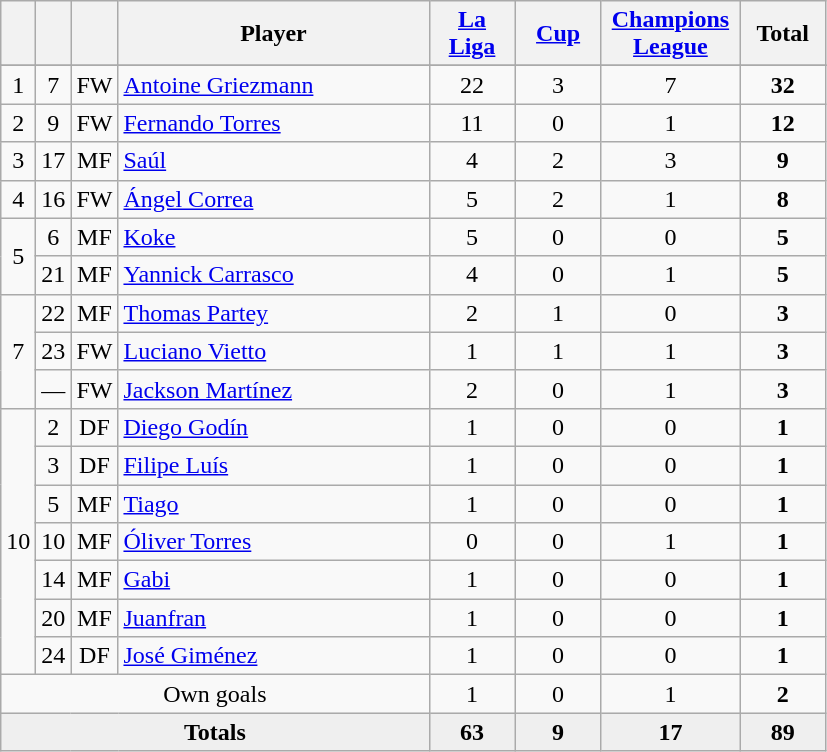<table class="wikitable sortable" style="text-align:center">
<tr>
<th width=10></th>
<th width=10></th>
<th width=10></th>
<th width=200>Player</th>
<th width=50><a href='#'>La Liga</a></th>
<th width=50><a href='#'>Cup</a></th>
<th width=85px><a href='#'>Champions League</a></th>
<th width=50>Total</th>
</tr>
<tr>
</tr>
<tr>
<td>1</td>
<td>7</td>
<td>FW</td>
<td align=left> <a href='#'>Antoine Griezmann</a></td>
<td>22</td>
<td>3</td>
<td>7</td>
<td><strong>32</strong></td>
</tr>
<tr>
<td>2</td>
<td>9</td>
<td>FW</td>
<td align=left> <a href='#'>Fernando Torres</a></td>
<td>11</td>
<td>0</td>
<td>1</td>
<td><strong>12</strong></td>
</tr>
<tr>
<td>3</td>
<td>17</td>
<td>MF</td>
<td align=left> <a href='#'>Saúl</a></td>
<td>4</td>
<td>2</td>
<td>3</td>
<td><strong>9</strong></td>
</tr>
<tr>
<td>4</td>
<td>16</td>
<td>FW</td>
<td align=left> <a href='#'>Ángel Correa</a></td>
<td>5</td>
<td>2</td>
<td>1</td>
<td><strong>8</strong></td>
</tr>
<tr>
<td rowspan="2">5</td>
<td>6</td>
<td>MF</td>
<td align=left> <a href='#'>Koke</a></td>
<td>5</td>
<td>0</td>
<td>0</td>
<td><strong>5</strong></td>
</tr>
<tr>
<td>21</td>
<td>MF</td>
<td align=left> <a href='#'>Yannick Carrasco</a></td>
<td>4</td>
<td>0</td>
<td>1</td>
<td><strong>5</strong></td>
</tr>
<tr>
<td rowspan="3">7</td>
<td>22</td>
<td>MF</td>
<td align=left> <a href='#'>Thomas Partey</a></td>
<td>2</td>
<td>1</td>
<td>0</td>
<td><strong>3</strong></td>
</tr>
<tr>
<td>23</td>
<td>FW</td>
<td align=left> <a href='#'>Luciano Vietto</a></td>
<td>1</td>
<td>1</td>
<td>1</td>
<td><strong>3</strong></td>
</tr>
<tr>
<td>—</td>
<td>FW</td>
<td align=left> <a href='#'>Jackson Martínez</a></td>
<td>2</td>
<td>0</td>
<td>1</td>
<td><strong>3</strong></td>
</tr>
<tr>
<td rowspan="7">10</td>
<td>2</td>
<td>DF</td>
<td align=left> <a href='#'>Diego Godín</a></td>
<td>1</td>
<td>0</td>
<td>0</td>
<td><strong>1</strong></td>
</tr>
<tr>
<td>3</td>
<td>DF</td>
<td align=left> <a href='#'>Filipe Luís</a></td>
<td>1</td>
<td>0</td>
<td>0</td>
<td><strong>1</strong></td>
</tr>
<tr>
<td>5</td>
<td>MF</td>
<td align=left> <a href='#'>Tiago</a></td>
<td>1</td>
<td>0</td>
<td>0</td>
<td><strong>1</strong></td>
</tr>
<tr>
<td>10</td>
<td>MF</td>
<td align=left> <a href='#'>Óliver Torres</a></td>
<td>0</td>
<td>0</td>
<td>1</td>
<td><strong>1</strong></td>
</tr>
<tr>
<td>14</td>
<td>MF</td>
<td align=left> <a href='#'>Gabi</a></td>
<td>1</td>
<td>0</td>
<td>0</td>
<td><strong>1</strong></td>
</tr>
<tr>
<td>20</td>
<td>MF</td>
<td align=left> <a href='#'>Juanfran</a></td>
<td>1</td>
<td>0</td>
<td>0</td>
<td><strong>1</strong></td>
</tr>
<tr>
<td>24</td>
<td>DF</td>
<td align=left> <a href='#'>José Giménez</a></td>
<td>1</td>
<td>0</td>
<td>0</td>
<td><strong>1</strong></td>
</tr>
<tr>
<td colspan="4">Own goals</td>
<td>1</td>
<td>0</td>
<td>1</td>
<td><strong>2</strong></td>
</tr>
<tr bgcolor="#EFEFEF">
<td colspan=4><strong>Totals</strong></td>
<td><strong>63</strong></td>
<td><strong>9</strong></td>
<td><strong>17</strong></td>
<td><strong>89</strong></td>
</tr>
</table>
